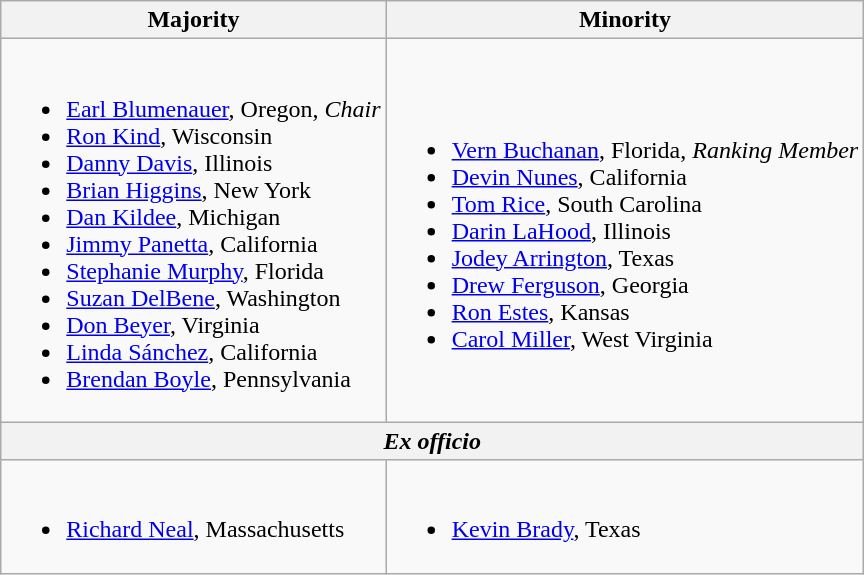<table class=wikitable>
<tr>
<th>Majority</th>
<th>Minority</th>
</tr>
<tr>
<td><br><ul><li><a href='#'>Earl Blumenauer</a>, Oregon, <em>Chair</em></li><li><a href='#'>Ron Kind</a>, Wisconsin</li><li><a href='#'>Danny Davis</a>, Illinois</li><li><a href='#'>Brian Higgins</a>, New York</li><li><a href='#'>Dan Kildee</a>, Michigan</li><li><a href='#'>Jimmy Panetta</a>, California</li><li><a href='#'>Stephanie Murphy</a>, Florida</li><li><a href='#'>Suzan DelBene</a>, Washington</li><li><a href='#'>Don Beyer</a>, Virginia</li><li><a href='#'>Linda Sánchez</a>, California</li><li><a href='#'>Brendan Boyle</a>, Pennsylvania</li></ul></td>
<td><br><ul><li><a href='#'>Vern Buchanan</a>, Florida, <em>Ranking Member</em></li><li><a href='#'>Devin Nunes</a>, California</li><li><a href='#'>Tom Rice</a>, South Carolina</li><li><a href='#'>Darin LaHood</a>, Illinois</li><li><a href='#'>Jodey Arrington</a>, Texas</li><li><a href='#'>Drew Ferguson</a>, Georgia</li><li><a href='#'>Ron Estes</a>, Kansas</li><li><a href='#'>Carol Miller</a>, West Virginia</li></ul></td>
</tr>
<tr>
<th colspan=2><em>Ex officio</em></th>
</tr>
<tr>
<td><br><ul><li><a href='#'>Richard Neal</a>, Massachusetts</li></ul></td>
<td><br><ul><li><a href='#'>Kevin Brady</a>, Texas</li></ul></td>
</tr>
</table>
